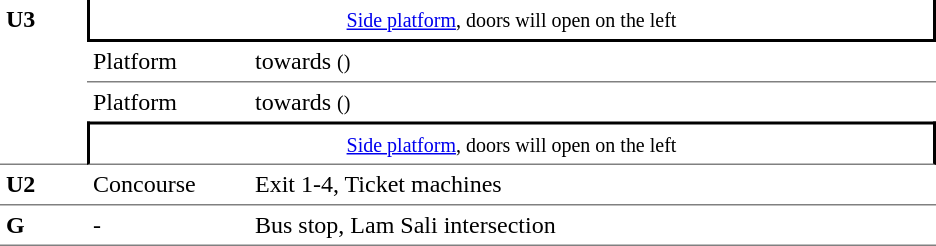<table table border=0 cellspacing=0 cellpadding=4>
<tr>
<td style="border-bottom:solid 1px gray;" rowspan=4 valign=top width=50><strong>U3</strong></td>
<td style = "border-right:solid 2px black;border-left:solid 2px black;border-bottom:solid 2px black;text-align:center;" colspan=2><small><a href='#'>Side platform</a>, doors will open on the left</small></td>
</tr>
<tr>
<td style = "border-bottom:solid 1px gray;" width=100>Platform </td>
<td style = "border-bottom:solid 1px gray;" width=450> towards  <small>()</small></td>
</tr>
<tr>
<td>Platform </td>
<td> towards  <small>()</small></td>
</tr>
<tr>
<td style = "border-top:solid 2px black;border-right:solid 2px black;border-left:solid 2px black;border-bottom:solid 1px gray;text-align:center;" colspan=2><small><a href='#'>Side platform</a>, doors will open on the left</small></td>
</tr>
<tr>
<td style = "border-bottom:solid 1px gray;" rowspan=1 valign=top><strong>U2</strong></td>
<td style = "border-bottom:solid 1px gray;" valign=top>Concourse</td>
<td style = "border-bottom:solid 1px gray;" valign=top>Exit 1-4, Ticket machines</td>
</tr>
<tr>
<td style = "border-bottom:solid 1px gray;" rowspan=1 valign=top><strong>G</strong></td>
<td style = "border-bottom:solid 1px gray;" valign=top>-</td>
<td style = "border-bottom:solid 1px gray;" valign=top>Bus stop, Lam Sali intersection</td>
</tr>
</table>
